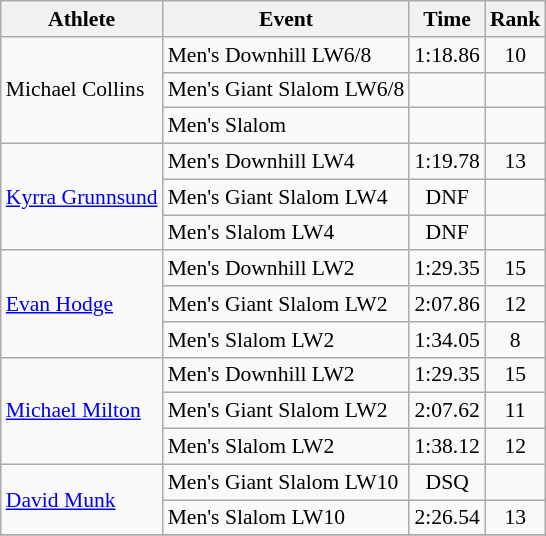<table class="wikitable" style="font-size:90%">
<tr>
<th>Athlete</th>
<th>Event</th>
<th>Time</th>
<th>Rank</th>
</tr>
<tr align=center>
<td rowspan=3 align=left>Michael Collins</td>
<td align=left>Men's Downhill LW6/8</td>
<td>1:18.86</td>
<td>10</td>
</tr>
<tr align=center>
<td align=left>Men's Giant Slalom LW6/8</td>
<td></td>
<td></td>
</tr>
<tr align=center>
<td align=left>Men's Slalom</td>
<td></td>
<td></td>
</tr>
<tr align=center>
<td rowspan=3 align=left><a href='#'>Kyrra Grunnsund</a></td>
<td align=left>Men's Downhill LW4</td>
<td>1:19.78</td>
<td>13</td>
</tr>
<tr align=center>
<td align=left>Men's Giant Slalom LW4</td>
<td>DNF</td>
<td></td>
</tr>
<tr align=center>
<td align=left>Men's Slalom LW4</td>
<td>DNF</td>
<td></td>
</tr>
<tr align=center>
<td rowspan=3 align=left><a href='#'>Evan Hodge</a></td>
<td align=left>Men's Downhill LW2</td>
<td>1:29.35</td>
<td>15</td>
</tr>
<tr align=center>
<td align=left>Men's Giant Slalom LW2</td>
<td>2:07.86</td>
<td>12</td>
</tr>
<tr align=center>
<td align=left>Men's Slalom LW2</td>
<td>1:34.05</td>
<td>8</td>
</tr>
<tr align=center>
<td rowspan=3 align=left><a href='#'>Michael Milton</a></td>
<td align=left>Men's Downhill LW2</td>
<td>1:29.35</td>
<td>15</td>
</tr>
<tr align=center>
<td align=left>Men's Giant Slalom LW2</td>
<td>2:07.62</td>
<td>11</td>
</tr>
<tr align=center>
<td align=left>Men's Slalom LW2</td>
<td>1:38.12</td>
<td>12</td>
</tr>
<tr align=center>
<td rowspan=2 align=left><a href='#'>David Munk</a></td>
<td align=left>Men's Giant Slalom LW10</td>
<td>DSQ</td>
<td></td>
</tr>
<tr align=center>
<td align=left>Men's Slalom LW10</td>
<td>2:26.54</td>
<td>13</td>
</tr>
<tr>
</tr>
</table>
